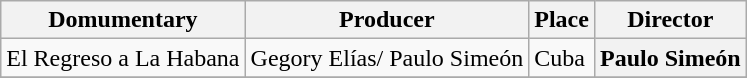<table class="wikitable">
<tr>
<th align="center">Domumentary</th>
<th align="center">Producer</th>
<th align="center">Place</th>
<th align="center">Director</th>
</tr>
<tr>
<td align="center">El Regreso a La Habana</td>
<td align="left">Gegory Elías/ Paulo Simeón</td>
<td align="left">Cuba</td>
<th align="center">Paulo Simeón</th>
</tr>
<tr>
</tr>
</table>
